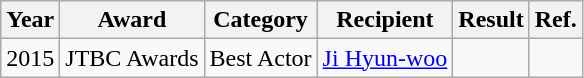<table class="wikitable">
<tr>
<th>Year</th>
<th>Award</th>
<th>Category</th>
<th>Recipient</th>
<th>Result</th>
<th>Ref.</th>
</tr>
<tr>
<td>2015</td>
<td>JTBC Awards</td>
<td>Best Actor</td>
<td><a href='#'>Ji Hyun-woo</a></td>
<td></td>
<td></td>
</tr>
</table>
